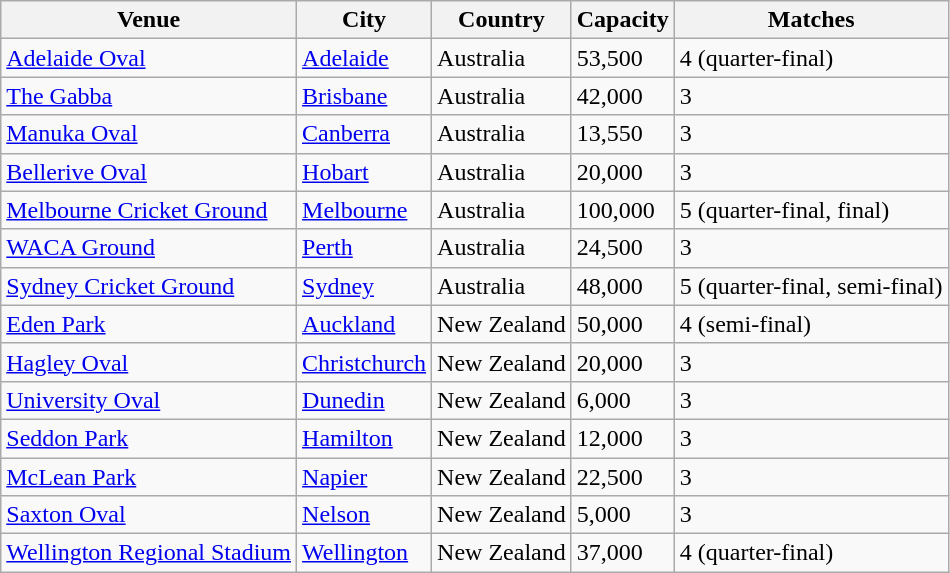<table class="wikitable sortable">
<tr>
<th>Venue</th>
<th>City</th>
<th>Country</th>
<th>Capacity</th>
<th>Matches</th>
</tr>
<tr>
<td><a href='#'>Adelaide Oval</a></td>
<td><a href='#'>Adelaide</a></td>
<td>Australia</td>
<td>53,500</td>
<td>4 (quarter-final)</td>
</tr>
<tr>
<td><a href='#'>The Gabba</a></td>
<td><a href='#'>Brisbane</a></td>
<td>Australia</td>
<td>42,000</td>
<td>3</td>
</tr>
<tr>
<td><a href='#'>Manuka Oval</a></td>
<td><a href='#'>Canberra</a></td>
<td>Australia</td>
<td>13,550</td>
<td>3</td>
</tr>
<tr>
<td><a href='#'>Bellerive Oval</a></td>
<td><a href='#'>Hobart</a></td>
<td>Australia</td>
<td>20,000</td>
<td>3</td>
</tr>
<tr>
<td><a href='#'>Melbourne Cricket Ground</a></td>
<td><a href='#'>Melbourne</a></td>
<td>Australia</td>
<td>100,000</td>
<td>5 (quarter-final, final)</td>
</tr>
<tr>
<td><a href='#'>WACA Ground</a></td>
<td><a href='#'>Perth</a></td>
<td>Australia</td>
<td>24,500</td>
<td>3</td>
</tr>
<tr>
<td><a href='#'>Sydney Cricket Ground</a></td>
<td><a href='#'>Sydney</a></td>
<td>Australia</td>
<td>48,000</td>
<td>5 (quarter-final, semi-final)</td>
</tr>
<tr>
<td><a href='#'>Eden Park</a></td>
<td><a href='#'>Auckland</a></td>
<td>New Zealand</td>
<td>50,000</td>
<td>4 (semi-final)</td>
</tr>
<tr>
<td><a href='#'>Hagley Oval</a></td>
<td><a href='#'>Christchurch</a></td>
<td>New Zealand</td>
<td>20,000</td>
<td>3</td>
</tr>
<tr>
<td><a href='#'>University Oval</a></td>
<td><a href='#'>Dunedin</a></td>
<td>New Zealand</td>
<td>6,000</td>
<td>3</td>
</tr>
<tr>
<td><a href='#'>Seddon Park</a></td>
<td><a href='#'>Hamilton</a></td>
<td>New Zealand</td>
<td>12,000</td>
<td>3</td>
</tr>
<tr>
<td><a href='#'>McLean Park</a></td>
<td><a href='#'>Napier</a></td>
<td>New Zealand</td>
<td>22,500</td>
<td>3</td>
</tr>
<tr>
<td><a href='#'>Saxton Oval</a></td>
<td><a href='#'>Nelson</a></td>
<td>New Zealand</td>
<td>5,000</td>
<td>3</td>
</tr>
<tr>
<td><a href='#'>Wellington Regional Stadium</a></td>
<td><a href='#'>Wellington</a></td>
<td>New Zealand</td>
<td>37,000</td>
<td>4 (quarter-final)</td>
</tr>
</table>
